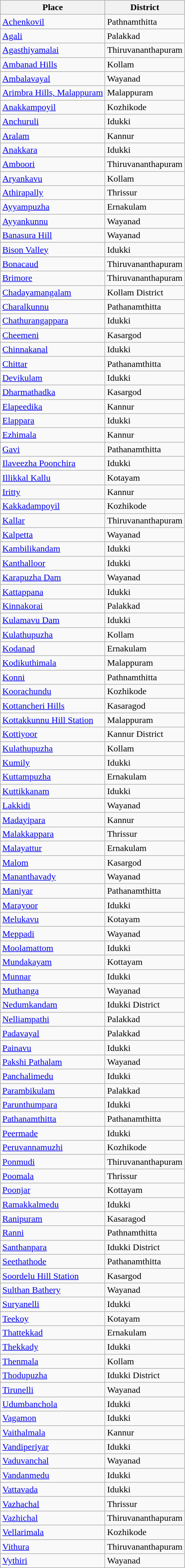<table class="wikitable sortable">
<tr>
<th>Place</th>
<th>District</th>
</tr>
<tr>
<td><a href='#'>Achenkovil</a></td>
<td>Pathnamthitta</td>
</tr>
<tr>
<td><a href='#'>Agali</a></td>
<td>Palakkad</td>
</tr>
<tr>
<td><a href='#'>Agasthiyamalai</a></td>
<td>Thiruvananthapuram</td>
</tr>
<tr>
<td><a href='#'>Ambanad Hills</a></td>
<td>Kollam</td>
</tr>
<tr>
<td><a href='#'>Ambalavayal</a></td>
<td>Wayanad</td>
</tr>
<tr>
<td><a href='#'>Arimbra Hills, Malappuram</a></td>
<td>Malappuram</td>
</tr>
<tr>
<td><a href='#'>Anakkampoyil</a></td>
<td>Kozhikode</td>
</tr>
<tr>
<td><a href='#'>Anchuruli</a></td>
<td>Idukki</td>
</tr>
<tr>
<td><a href='#'>Aralam</a></td>
<td>Kannur</td>
</tr>
<tr>
<td><a href='#'>Anakkara</a></td>
<td>Idukki</td>
</tr>
<tr>
<td><a href='#'>Amboori</a></td>
<td>Thiruvananthapuram</td>
</tr>
<tr>
<td><a href='#'>Aryankavu</a></td>
<td>Kollam</td>
</tr>
<tr>
<td><a href='#'>Athirapally</a></td>
<td>Thrissur</td>
</tr>
<tr>
<td><a href='#'>Ayyampuzha</a></td>
<td>Ernakulam</td>
</tr>
<tr>
<td><a href='#'>Ayyankunnu</a></td>
<td>Wayanad</td>
</tr>
<tr>
<td><a href='#'>Banasura Hill</a></td>
<td>Wayanad</td>
</tr>
<tr>
<td><a href='#'>Bison Valley</a></td>
<td>Idukki</td>
</tr>
<tr>
<td><a href='#'>Bonacaud</a></td>
<td>Thiruvananthapuram</td>
</tr>
<tr>
<td><a href='#'>Brimore</a></td>
<td>Thiruvananthapuram</td>
</tr>
<tr>
<td><a href='#'>Chadayamangalam</a></td>
<td>Kollam District</td>
</tr>
<tr>
<td><a href='#'>Charalkunnu</a></td>
<td>Pathanamthitta</td>
</tr>
<tr>
<td><a href='#'>Chathurangappara</a></td>
<td>Idukki</td>
</tr>
<tr>
<td><a href='#'>Cheemeni</a></td>
<td>Kasargod</td>
</tr>
<tr>
<td><a href='#'>Chinnakanal</a></td>
<td>Idukki</td>
</tr>
<tr>
<td><a href='#'>Chittar</a></td>
<td>Pathanamthitta</td>
</tr>
<tr>
<td><a href='#'>Devikulam</a></td>
<td>Idukki</td>
</tr>
<tr>
<td><a href='#'>Dharmathadka</a></td>
<td>Kasargod</td>
</tr>
<tr>
<td><a href='#'>Elapeedika</a></td>
<td>Kannur</td>
</tr>
<tr>
<td><a href='#'>Elappara</a></td>
<td>Idukki</td>
</tr>
<tr>
<td><a href='#'>Ezhimala</a></td>
<td>Kannur</td>
</tr>
<tr>
<td><a href='#'>Gavi</a></td>
<td>Pathanamthitta</td>
</tr>
<tr>
<td><a href='#'>Ilaveezha Poonchira</a></td>
<td>Idukki</td>
</tr>
<tr>
<td><a href='#'>Illikkal Kallu</a></td>
<td>Kotayam</td>
</tr>
<tr>
<td><a href='#'>Iritty</a></td>
<td>Kannur</td>
</tr>
<tr>
<td><a href='#'>Kakkadampoyil</a></td>
<td>Kozhikode</td>
</tr>
<tr>
<td><a href='#'>Kallar</a></td>
<td>Thiruvananthapuram</td>
</tr>
<tr>
<td><a href='#'>Kalpetta</a></td>
<td>Wayanad</td>
</tr>
<tr>
<td><a href='#'>Kambilikandam</a></td>
<td>Idukki</td>
</tr>
<tr>
<td><a href='#'>Kanthalloor</a></td>
<td>Idukki</td>
</tr>
<tr>
<td><a href='#'>Karapuzha Dam</a></td>
<td>Wayanad</td>
</tr>
<tr>
<td><a href='#'>Kattappana</a></td>
<td>Idukki</td>
</tr>
<tr>
<td><a href='#'>Kinnakorai</a></td>
<td>Palakkad</td>
</tr>
<tr>
<td><a href='#'>Kulamavu Dam</a></td>
<td>Idukki</td>
</tr>
<tr>
<td><a href='#'>Kulathupuzha</a></td>
<td>Kollam</td>
</tr>
<tr>
<td><a href='#'>Kodanad</a></td>
<td>Ernakulam</td>
</tr>
<tr>
<td><a href='#'>Kodikuthimala</a></td>
<td>Malappuram</td>
</tr>
<tr>
<td><a href='#'>Konni</a></td>
<td>Pathnamthitta</td>
</tr>
<tr>
<td><a href='#'>Koorachundu</a></td>
<td>Kozhikode</td>
</tr>
<tr>
<td><a href='#'>Kottancheri Hills</a></td>
<td>Kasaragod</td>
</tr>
<tr>
<td><a href='#'>Kottakkunnu Hill Station</a></td>
<td>Malappuram</td>
</tr>
<tr>
<td><a href='#'>Kottiyoor</a></td>
<td>Kannur District</td>
</tr>
<tr>
<td><a href='#'>Kulathupuzha</a></td>
<td>Kollam</td>
</tr>
<tr>
<td><a href='#'>Kumily</a></td>
<td>Idukki</td>
</tr>
<tr>
<td><a href='#'>Kuttampuzha</a></td>
<td>Ernakulam</td>
</tr>
<tr>
<td><a href='#'>Kuttikkanam</a></td>
<td>Idukki</td>
</tr>
<tr>
<td><a href='#'>Lakkidi</a></td>
<td>Wayanad</td>
</tr>
<tr>
<td><a href='#'>Madayipara</a></td>
<td>Kannur</td>
</tr>
<tr>
<td><a href='#'>Malakkappara</a></td>
<td>Thrissur</td>
</tr>
<tr>
<td><a href='#'>Malayattur</a></td>
<td>Ernakulam</td>
</tr>
<tr>
<td><a href='#'>Malom</a></td>
<td>Kasargod</td>
</tr>
<tr>
<td><a href='#'>Mananthavady</a></td>
<td>Wayanad</td>
</tr>
<tr>
<td><a href='#'>Maniyar</a></td>
<td>Pathanamthitta</td>
</tr>
<tr>
<td><a href='#'>Marayoor</a></td>
<td>Idukki</td>
</tr>
<tr>
<td><a href='#'>Melukavu</a></td>
<td>Kotayam</td>
</tr>
<tr>
<td><a href='#'>Meppadi</a></td>
<td>Wayanad</td>
</tr>
<tr>
<td><a href='#'>Moolamattom</a></td>
<td>Idukki</td>
</tr>
<tr>
<td><a href='#'>Mundakayam</a></td>
<td>Kottayam</td>
</tr>
<tr>
<td><a href='#'>Munnar</a></td>
<td>Idukki</td>
</tr>
<tr>
<td><a href='#'>Muthanga</a></td>
<td>Wayanad</td>
</tr>
<tr>
<td><a href='#'>Nedumkandam</a></td>
<td>Idukki District</td>
</tr>
<tr>
<td><a href='#'>Nelliampathi</a></td>
<td>Palakkad</td>
</tr>
<tr>
<td><a href='#'>Padavayal</a></td>
<td>Palakkad</td>
</tr>
<tr>
<td><a href='#'>Painavu</a></td>
<td>Idukki</td>
</tr>
<tr>
<td><a href='#'>Pakshi Pathalam</a></td>
<td>Wayanad</td>
</tr>
<tr>
<td><a href='#'>Panchalimedu</a></td>
<td>Idukki</td>
</tr>
<tr>
<td><a href='#'>Parambikulam</a></td>
<td>Palakkad</td>
</tr>
<tr>
<td><a href='#'>Parunthumpara</a></td>
<td>Idukki</td>
</tr>
<tr>
<td><a href='#'>Pathanamthitta</a></td>
<td>Pathanamthitta</td>
</tr>
<tr>
<td><a href='#'>Peermade</a></td>
<td>Idukki</td>
</tr>
<tr>
<td><a href='#'>Peruvannamuzhi</a></td>
<td>Kozhikode</td>
</tr>
<tr>
<td><a href='#'>Ponmudi</a></td>
<td>Thiruvananthapuram</td>
</tr>
<tr>
<td><a href='#'>Poomala</a></td>
<td>Thrissur</td>
</tr>
<tr>
<td><a href='#'>Poonjar</a></td>
<td>Kottayam</td>
</tr>
<tr>
<td><a href='#'>Ramakkalmedu</a></td>
<td>Idukki</td>
</tr>
<tr>
<td><a href='#'>Ranipuram</a></td>
<td>Kasaragod</td>
</tr>
<tr>
<td><a href='#'>Ranni</a></td>
<td>Pathnamthitta</td>
</tr>
<tr>
<td><a href='#'>Santhanpara</a></td>
<td>Idukki District</td>
</tr>
<tr>
<td><a href='#'>Seethathode</a></td>
<td>Pathanamthitta</td>
</tr>
<tr>
<td><a href='#'>Soordelu Hill Station</a></td>
<td>Kasargod</td>
</tr>
<tr>
<td><a href='#'>Sulthan Bathery</a></td>
<td>Wayanad</td>
</tr>
<tr>
<td><a href='#'>Suryanelli</a></td>
<td>Idukki</td>
</tr>
<tr>
<td><a href='#'>Teekoy</a></td>
<td>Kotayam</td>
</tr>
<tr>
<td><a href='#'>Thattekkad</a></td>
<td>Ernakulam</td>
</tr>
<tr>
<td><a href='#'>Thekkady</a></td>
<td>Idukki</td>
</tr>
<tr>
<td><a href='#'>Thenmala</a></td>
<td>Kollam</td>
</tr>
<tr>
<td><a href='#'>Thodupuzha</a></td>
<td>Idukki District</td>
</tr>
<tr>
<td><a href='#'>Tirunelli</a></td>
<td>Wayanad</td>
</tr>
<tr>
<td><a href='#'>Udumbanchola</a></td>
<td>Idukki</td>
</tr>
<tr>
<td><a href='#'>Vagamon</a></td>
<td>Idukki</td>
</tr>
<tr>
<td><a href='#'>Vaithalmala</a></td>
<td>Kannur</td>
</tr>
<tr>
<td><a href='#'>Vandiperiyar</a></td>
<td>Idukki</td>
</tr>
<tr>
<td><a href='#'>Vaduvanchal</a></td>
<td>Wayanad</td>
</tr>
<tr>
<td><a href='#'>Vandanmedu</a></td>
<td>Idukki</td>
</tr>
<tr>
<td><a href='#'>Vattavada</a></td>
<td>Idukki</td>
</tr>
<tr>
<td><a href='#'>Vazhachal</a></td>
<td>Thrissur</td>
</tr>
<tr>
<td><a href='#'>Vazhichal</a></td>
<td>Thiruvananthapuram</td>
</tr>
<tr>
<td><a href='#'>Vellarimala</a></td>
<td>Kozhikode</td>
</tr>
<tr>
<td><a href='#'>Vithura</a></td>
<td>Thiruvananthapuram</td>
</tr>
<tr>
<td><a href='#'>Vythiri</a></td>
<td>Wayanad</td>
</tr>
</table>
